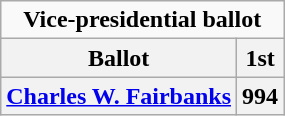<table class="wikitable" style="text-align:center">
<tr>
<td colspan="2"><strong>Vice-presidential ballot</strong></td>
</tr>
<tr>
<th>Ballot</th>
<th>1st</th>
</tr>
<tr>
<th><a href='#'>Charles W. Fairbanks</a></th>
<th>994</th>
</tr>
</table>
